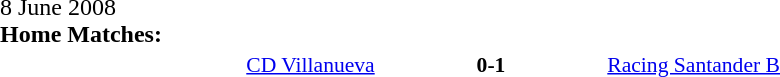<table width=100% cellspacing=1>
<tr>
<th width=20%></th>
<th width=12%></th>
<th width=20%></th>
<th></th>
</tr>
<tr>
<td>8 June 2008<br><strong>Home Matches:</strong></td>
</tr>
<tr style=font-size:90%>
<td align=right><a href='#'>CD Villanueva</a></td>
<td align=center><strong>0-1</strong></td>
<td><a href='#'>Racing Santander B</a></td>
</tr>
</table>
